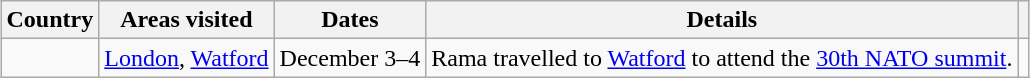<table class="wikitable sortable" style="margin: 1em auto 1em auto">
<tr>
<th>Country</th>
<th>Areas visited</th>
<th>Dates</th>
<th class="unsortable">Details</th>
<th></th>
</tr>
<tr>
<td></td>
<td><a href='#'>London</a>, <a href='#'>Watford</a></td>
<td>December 3–4</td>
<td>Rama travelled to <a href='#'>Watford</a> to attend the <a href='#'>30th NATO summit</a>.</td>
</tr>
</table>
